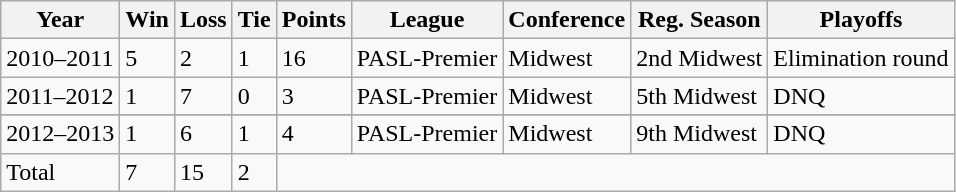<table class="wikitable">
<tr>
<th>Year</th>
<th>Win</th>
<th>Loss</th>
<th>Tie</th>
<th>Points</th>
<th>League</th>
<th>Conference</th>
<th>Reg. Season</th>
<th>Playoffs</th>
</tr>
<tr>
<td>2010–2011</td>
<td>5</td>
<td>2</td>
<td>1</td>
<td>16</td>
<td>PASL-Premier</td>
<td>Midwest</td>
<td>2nd Midwest</td>
<td>Elimination round</td>
</tr>
<tr>
<td>2011–2012</td>
<td>1</td>
<td>7</td>
<td>0</td>
<td>3</td>
<td>PASL-Premier</td>
<td>Midwest</td>
<td>5th Midwest</td>
<td>DNQ</td>
</tr>
<tr>
</tr>
<tr>
<td>2012–2013</td>
<td>1</td>
<td>6</td>
<td>1</td>
<td>4</td>
<td>PASL-Premier</td>
<td>Midwest</td>
<td>9th Midwest</td>
<td>DNQ</td>
</tr>
<tr>
<td>Total</td>
<td>7</td>
<td>15</td>
<td>2</td>
</tr>
</table>
